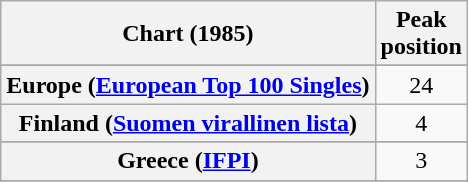<table class="wikitable sortable plainrowheaders" style="text-align:center">
<tr>
<th scope="col">Chart (1985)</th>
<th scope="col">Peak<br>position</th>
</tr>
<tr>
</tr>
<tr>
</tr>
<tr>
<th scope="row">Europe (<a href='#'>European Top 100 Singles</a>)</th>
<td align="center">24</td>
</tr>
<tr>
<th scope="row">Finland (<a href='#'>Suomen virallinen lista</a>)</th>
<td>4</td>
</tr>
<tr>
</tr>
<tr>
<th scope="row">Greece (<a href='#'>IFPI</a>)</th>
<td align="center">3</td>
</tr>
<tr>
</tr>
<tr>
</tr>
<tr>
</tr>
<tr>
</tr>
<tr>
</tr>
<tr>
</tr>
</table>
